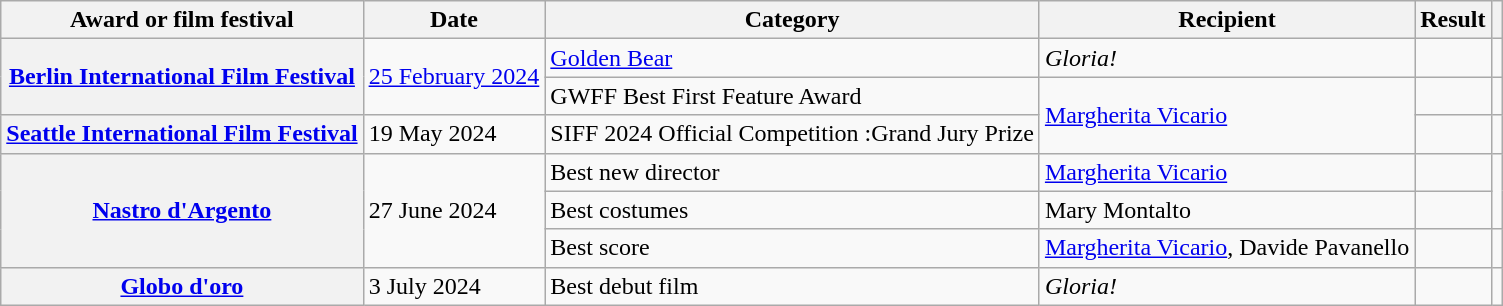<table class="wikitable sortable plainrowheaders">
<tr>
<th>Award or film festival</th>
<th>Date</th>
<th>Category</th>
<th>Recipient</th>
<th>Result</th>
<th></th>
</tr>
<tr>
<th scope="row" rowspan="2"><a href='#'>Berlin International Film Festival</a></th>
<td rowspan="2"><a href='#'>25 February 2024</a></td>
<td><a href='#'>Golden Bear</a></td>
<td><em>Gloria!</em></td>
<td></td>
<td align="center" rowspan="1"></td>
</tr>
<tr>
<td>GWFF Best First Feature Award</td>
<td rowspan="2"><a href='#'>Margherita Vicario</a></td>
<td></td>
<td align="center"></td>
</tr>
<tr>
<th scope="row"><a href='#'>Seattle International Film Festival</a></th>
<td>19 May 2024</td>
<td>SIFF 2024 Official Competition :Grand Jury Prize</td>
<td></td>
<td align="center" rowspan="1"></td>
</tr>
<tr>
<th scope="row" rowspan="3"><a href='#'>Nastro d'Argento</a></th>
<td rowspan="3">27 June 2024</td>
<td>Best new director</td>
<td><a href='#'>Margherita Vicario</a></td>
<td></td>
<td rowspan="2" align="center"></td>
</tr>
<tr>
<td>Best costumes</td>
<td>Mary Montalto</td>
<td></td>
</tr>
<tr>
<td>Best score</td>
<td><a href='#'>Margherita Vicario</a>, Davide Pavanello</td>
<td></td>
<td align="center"></td>
</tr>
<tr>
<th scope="row"><a href='#'>Globo d'oro</a></th>
<td>3 July 2024</td>
<td>Best debut film</td>
<td><em>Gloria!</em></td>
<td></td>
<td align="center" rowspan="1"></td>
</tr>
</table>
